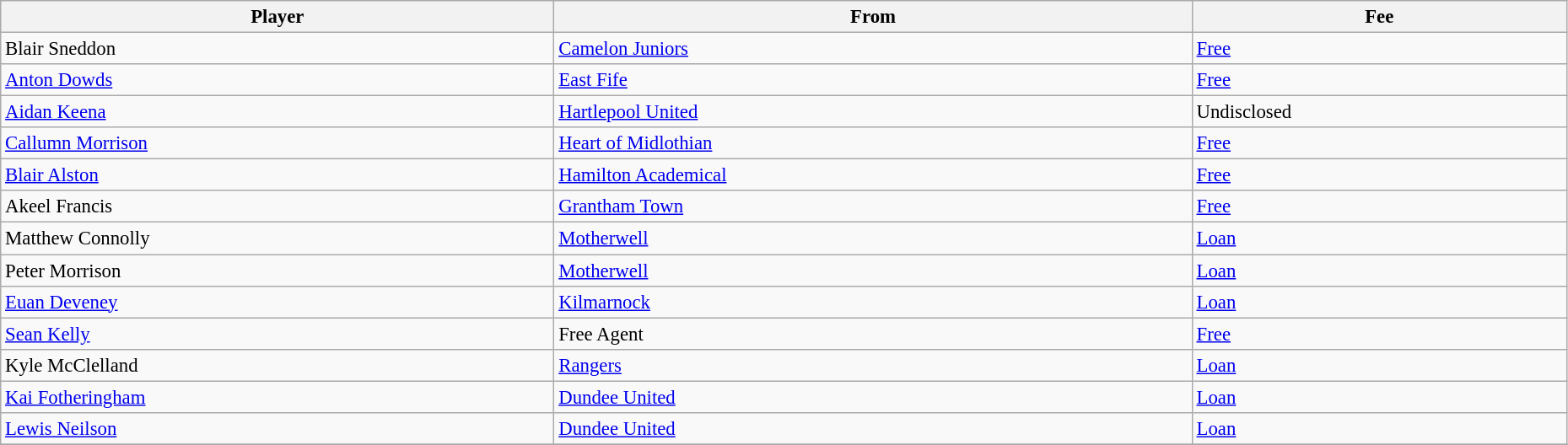<table class="wikitable" style="text-align:center; font-size:95%;width:98%; text-align:left">
<tr>
<th>Player</th>
<th>From</th>
<th>Fee</th>
</tr>
<tr>
<td> Blair Sneddon</td>
<td> <a href='#'>Camelon Juniors</a></td>
<td><a href='#'>Free</a></td>
</tr>
<tr>
<td> <a href='#'>Anton Dowds</a></td>
<td> <a href='#'>East Fife</a></td>
<td><a href='#'>Free</a></td>
</tr>
<tr>
<td> <a href='#'>Aidan Keena</a></td>
<td> <a href='#'>Hartlepool United</a></td>
<td>Undisclosed</td>
</tr>
<tr>
<td> <a href='#'>Callumn Morrison</a></td>
<td> <a href='#'>Heart of Midlothian</a></td>
<td><a href='#'>Free</a></td>
</tr>
<tr>
<td> <a href='#'>Blair Alston</a></td>
<td> <a href='#'>Hamilton Academical</a></td>
<td><a href='#'>Free</a></td>
</tr>
<tr>
<td> Akeel Francis</td>
<td> <a href='#'>Grantham Town</a></td>
<td><a href='#'>Free</a></td>
</tr>
<tr>
<td> Matthew Connolly</td>
<td> <a href='#'>Motherwell</a></td>
<td><a href='#'>Loan</a></td>
</tr>
<tr>
<td> Peter Morrison</td>
<td> <a href='#'>Motherwell</a></td>
<td><a href='#'>Loan</a></td>
</tr>
<tr>
<td> <a href='#'>Euan Deveney</a></td>
<td> <a href='#'>Kilmarnock</a></td>
<td><a href='#'>Loan</a></td>
</tr>
<tr>
<td> <a href='#'>Sean Kelly</a></td>
<td>Free Agent</td>
<td><a href='#'>Free</a></td>
</tr>
<tr>
<td> Kyle McClelland</td>
<td> <a href='#'>Rangers</a></td>
<td><a href='#'>Loan</a></td>
</tr>
<tr>
<td> <a href='#'>Kai Fotheringham</a></td>
<td> <a href='#'>Dundee United</a></td>
<td><a href='#'>Loan</a></td>
</tr>
<tr>
<td> <a href='#'>Lewis Neilson</a></td>
<td> <a href='#'>Dundee United</a></td>
<td><a href='#'>Loan</a></td>
</tr>
<tr>
</tr>
</table>
